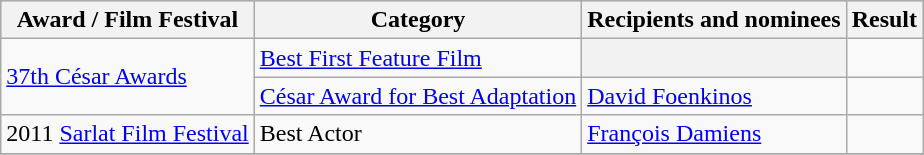<table class="wikitable plainrowheaders sortable">
<tr style="background:#ccc; text-align:center;">
<th scope="col">Award / Film Festival</th>
<th scope="col">Category</th>
<th scope="col">Recipients and nominees</th>
<th scope="col">Result</th>
</tr>
<tr>
<td rowspan=2><a href='#'>37th César Awards</a></td>
<td><a href='#'>Best First Feature Film</a></td>
<th></th>
<td></td>
</tr>
<tr>
<td><a href='#'>César Award for Best Adaptation</a></td>
<td><a href='#'>David Foenkinos</a></td>
<td></td>
</tr>
<tr>
<td>2011 <a href='#'>Sarlat Film Festival</a></td>
<td>Best Actor</td>
<td><a href='#'>François Damiens</a></td>
<td></td>
</tr>
<tr>
</tr>
</table>
